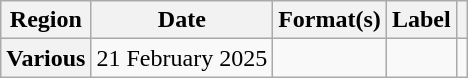<table class="wikitable plainrowheaders">
<tr>
<th scope="col">Region</th>
<th scope="col">Date</th>
<th scope="col">Format(s)</th>
<th scope="col">Label</th>
<th scope="col"></th>
</tr>
<tr>
<th scope="row">Various</th>
<td>21 February 2025</td>
<td></td>
<td></td>
<td style="text-align:center"></td>
</tr>
</table>
